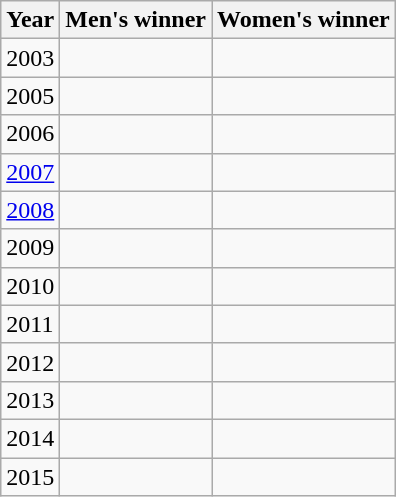<table class="wikitable">
<tr>
<th>Year</th>
<th>Men's winner</th>
<th>Women's winner</th>
</tr>
<tr>
<td>2003</td>
<td></td>
<td></td>
</tr>
<tr>
<td>2005</td>
<td></td>
<td></td>
</tr>
<tr>
<td>2006</td>
<td></td>
<td></td>
</tr>
<tr>
<td><a href='#'>2007</a></td>
<td></td>
<td></td>
</tr>
<tr>
<td><a href='#'>2008</a></td>
<td></td>
<td></td>
</tr>
<tr>
<td>2009</td>
<td></td>
<td></td>
</tr>
<tr>
<td>2010</td>
<td></td>
<td></td>
</tr>
<tr>
<td>2011</td>
<td></td>
<td></td>
</tr>
<tr>
<td>2012</td>
<td></td>
<td></td>
</tr>
<tr>
<td>2013</td>
<td></td>
<td></td>
</tr>
<tr>
<td>2014</td>
<td></td>
<td></td>
</tr>
<tr>
<td>2015</td>
<td></td>
<td></td>
</tr>
</table>
